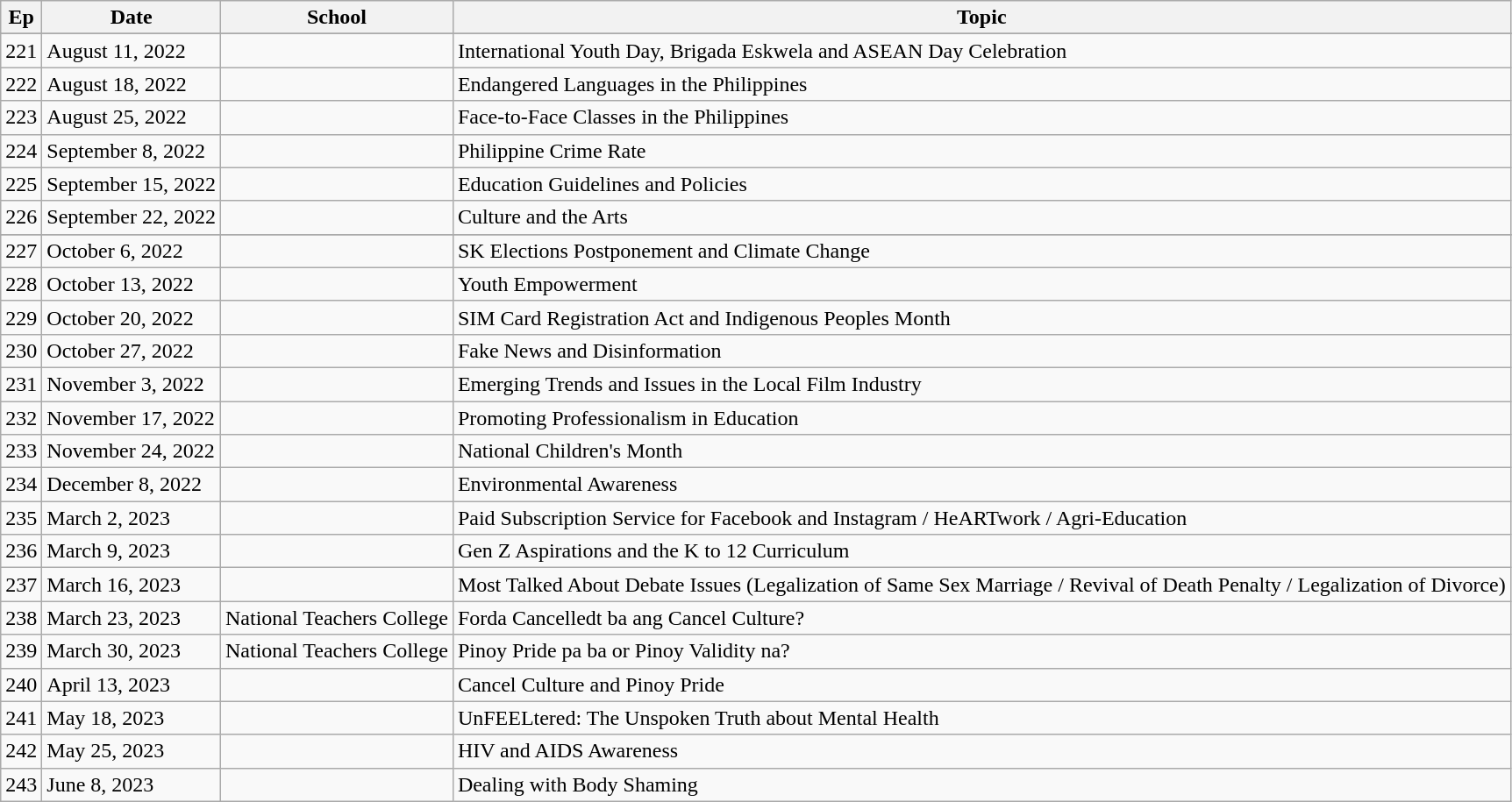<table class="wikitable table">
<tr>
<th>Ep</th>
<th>Date</th>
<th>School</th>
<th>Topic</th>
</tr>
<tr>
</tr>
<tr>
<td>221</td>
<td>August 11, 2022</td>
<td></td>
<td>International Youth Day, Brigada Eskwela and ASEAN Day Celebration</td>
</tr>
<tr>
<td>222</td>
<td>August 18, 2022</td>
<td></td>
<td>Endangered Languages in the Philippines</td>
</tr>
<tr>
<td>223</td>
<td>August 25, 2022</td>
<td></td>
<td>Face-to-Face Classes in the Philippines</td>
</tr>
<tr>
<td>224</td>
<td>September 8, 2022</td>
<td></td>
<td>Philippine Crime Rate</td>
</tr>
<tr>
<td>225</td>
<td>September 15, 2022</td>
<td></td>
<td>Education Guidelines and Policies</td>
</tr>
<tr>
<td>226</td>
<td>September 22, 2022</td>
<td></td>
<td>Culture and the Arts</td>
</tr>
<tr>
</tr>
<tr>
<td>227</td>
<td>October 6, 2022</td>
<td></td>
<td>SK Elections Postponement and Climate Change</td>
</tr>
<tr>
<td>228</td>
<td>October 13, 2022</td>
<td></td>
<td>Youth Empowerment</td>
</tr>
<tr>
<td>229</td>
<td>October 20, 2022</td>
<td></td>
<td>SIM Card Registration Act and Indigenous Peoples Month</td>
</tr>
<tr>
<td>230</td>
<td>October 27, 2022</td>
<td></td>
<td>Fake News and Disinformation</td>
</tr>
<tr>
<td>231</td>
<td>November 3, 2022</td>
<td></td>
<td>Emerging Trends and Issues in the Local Film Industry</td>
</tr>
<tr>
<td>232</td>
<td>November 17, 2022</td>
<td></td>
<td>Promoting Professionalism in Education</td>
</tr>
<tr>
<td>233</td>
<td>November 24, 2022</td>
<td></td>
<td>National Children's Month</td>
</tr>
<tr>
<td>234</td>
<td>December 8, 2022</td>
<td></td>
<td>Environmental Awareness</td>
</tr>
<tr>
<td>235</td>
<td>March 2, 2023</td>
<td></td>
<td>Paid Subscription Service for Facebook and Instagram / HeARTwork / Agri-Education</td>
</tr>
<tr>
<td>236</td>
<td>March 9, 2023</td>
<td></td>
<td>Gen Z Aspirations and the K to 12 Curriculum</td>
</tr>
<tr>
<td>237</td>
<td>March 16, 2023</td>
<td></td>
<td>Most Talked About Debate Issues (Legalization of Same Sex Marriage / Revival of Death Penalty / Legalization of Divorce)</td>
</tr>
<tr>
<td>238</td>
<td>March 23, 2023</td>
<td>National Teachers College</td>
<td>Forda Cancelledt ba ang Cancel Culture?</td>
</tr>
<tr>
<td>239</td>
<td>March 30, 2023</td>
<td>National Teachers College</td>
<td>Pinoy Pride pa ba or Pinoy Validity na?</td>
</tr>
<tr>
<td>240</td>
<td>April 13, 2023</td>
<td></td>
<td>Cancel Culture and Pinoy Pride</td>
</tr>
<tr>
<td>241</td>
<td>May 18, 2023</td>
<td></td>
<td>UnFEELtered: The Unspoken Truth about Mental Health</td>
</tr>
<tr>
<td>242</td>
<td>May 25, 2023</td>
<td></td>
<td>HIV and AIDS Awareness</td>
</tr>
<tr>
<td>243</td>
<td>June 8, 2023</td>
<td></td>
<td>Dealing with Body Shaming</td>
</tr>
</table>
